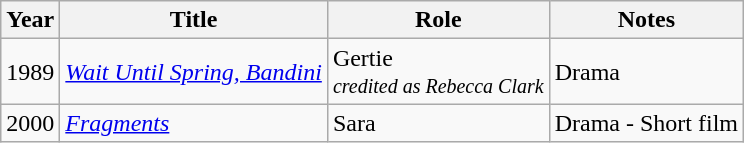<table class="wikitable sortable">
<tr>
<th>Year</th>
<th>Title</th>
<th>Role</th>
<th class="unsortable">Notes</th>
</tr>
<tr>
<td>1989</td>
<td><em><a href='#'>Wait Until Spring, Bandini</a></em></td>
<td>Gertie<br><small><em>credited as Rebecca Clark</em></small></td>
<td>Drama</td>
</tr>
<tr>
<td>2000</td>
<td><em><a href='#'>Fragments</a></em></td>
<td>Sara</td>
<td>Drama - Short film</td>
</tr>
</table>
